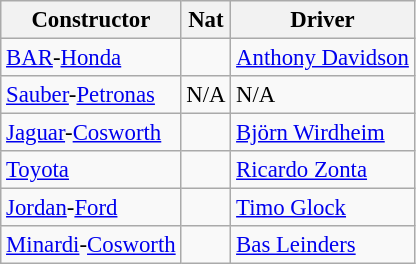<table class="wikitable" style="font-size: 95%">
<tr>
<th>Constructor</th>
<th>Nat</th>
<th>Driver</th>
</tr>
<tr>
<td><a href='#'>BAR</a>-<a href='#'>Honda</a></td>
<td></td>
<td><a href='#'>Anthony Davidson</a></td>
</tr>
<tr>
<td><a href='#'>Sauber</a>-<a href='#'>Petronas</a></td>
<td>N/A</td>
<td>N/A</td>
</tr>
<tr>
<td><a href='#'>Jaguar</a>-<a href='#'>Cosworth</a></td>
<td></td>
<td><a href='#'>Björn Wirdheim</a></td>
</tr>
<tr>
<td><a href='#'>Toyota</a></td>
<td></td>
<td><a href='#'>Ricardo Zonta</a></td>
</tr>
<tr>
<td><a href='#'>Jordan</a>-<a href='#'>Ford</a></td>
<td></td>
<td><a href='#'>Timo Glock</a></td>
</tr>
<tr>
<td><a href='#'>Minardi</a>-<a href='#'>Cosworth</a></td>
<td></td>
<td><a href='#'>Bas Leinders</a></td>
</tr>
</table>
